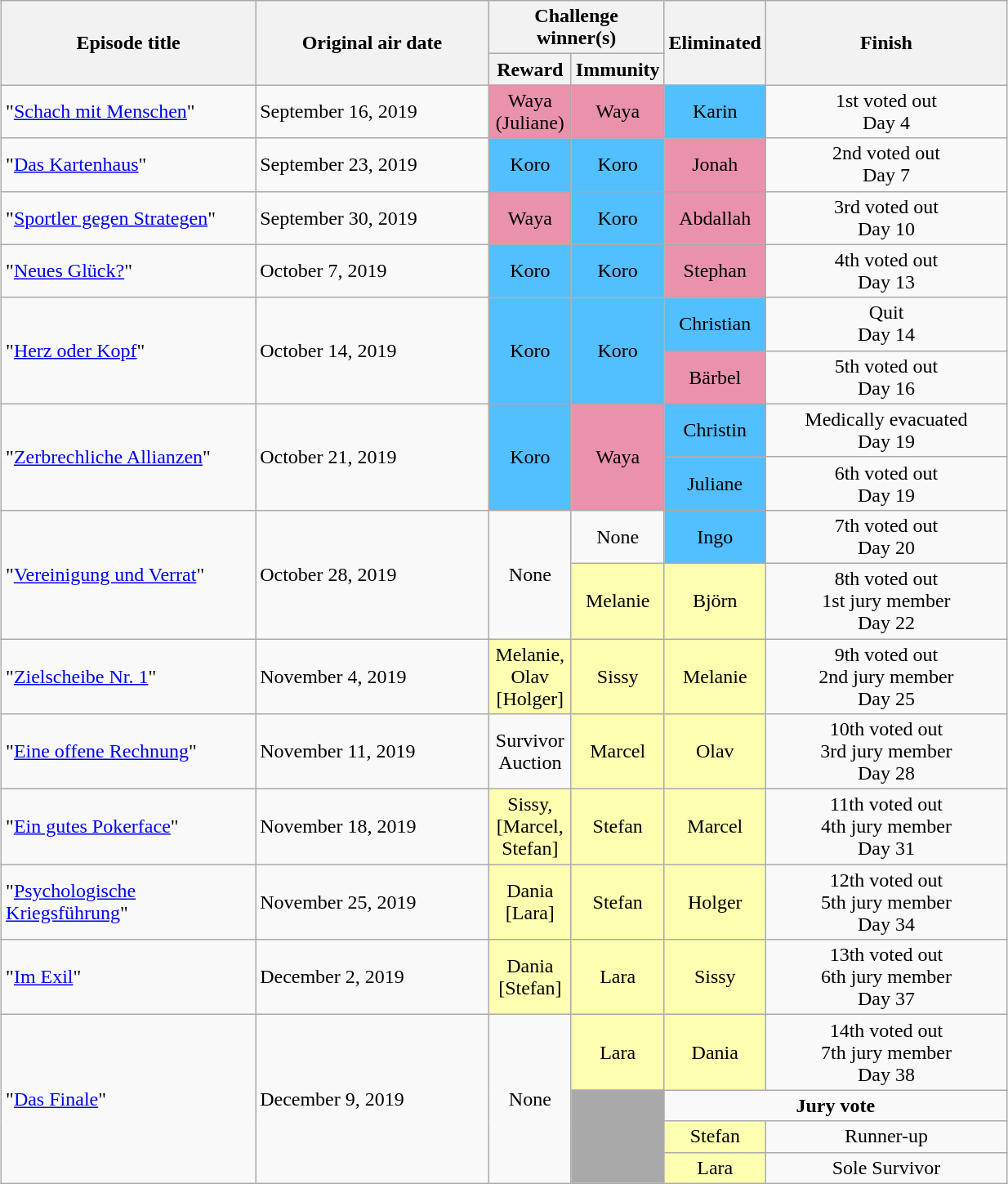<table class="wikitable" style="margin:auto; text-align:center" width="65%">
<tr>
<th rowspan="2" style="width:200px;">Episode title</th>
<th rowspan=2>Original air date</th>
<th colspan=2>Challenge winner(s)</th>
<th rowspan="2" style="width:60px;">Eliminated</th>
<th rowspan=2>Finish</th>
</tr>
<tr>
<th width="60">Reward</th>
<th width="60">Immunity</th>
</tr>
<tr>
<td align="left">"<a href='#'>Schach mit Menschen</a>"</td>
<td align="left">September 16, 2019</td>
<td bgcolor=EA92AB>Waya<br>(Juliane)</td>
<td bgcolor=EA92AB>Waya</td>
<td bgcolor=52BFFF>Karin</td>
<td>1st voted out<br>Day 4</td>
</tr>
<tr>
<td align="left">"<a href='#'>Das Kartenhaus</a>"</td>
<td align="left">September 23, 2019</td>
<td bgcolor=52BFFF>Koro</td>
<td bgcolor=52BFFF>Koro</td>
<td bgcolor=EA92AB>Jonah</td>
<td>2nd voted out<br>Day 7</td>
</tr>
<tr>
<td align="left">"<a href='#'>Sportler gegen Strategen</a>"</td>
<td align="left">September 30, 2019</td>
<td bgcolor=EA92AB>Waya</td>
<td bgcolor=52BFFF>Koro</td>
<td bgcolor=EA92AB>Abdallah</td>
<td>3rd voted out<br>Day 10</td>
</tr>
<tr>
<td align="left">"<a href='#'>Neues Glück?</a>"</td>
<td align="left">October 7, 2019</td>
<td bgcolor=52BFFF>Koro</td>
<td bgcolor=52BFFF>Koro</td>
<td bgcolor=EA92AB>Stephan</td>
<td>4th voted out<br>Day 13</td>
</tr>
<tr>
<td align="left" rowspan=2>"<a href='#'>Herz oder Kopf</a>"</td>
<td align="left" rowspan=2>October 14, 2019</td>
<td bgcolor=52BFFF rowspan=2>Koro</td>
<td bgcolor=52BFFF rowspan=2>Koro</td>
<td bgcolor=52BFFF>Christian</td>
<td>Quit<br>Day 14</td>
</tr>
<tr>
<td bgcolor=EA92AB>Bärbel</td>
<td>5th voted out<br>Day 16</td>
</tr>
<tr>
<td align="left" rowspan=2>"<a href='#'>Zerbrechliche Allianzen</a>"</td>
<td align="left" rowspan=2>October 21, 2019</td>
<td bgcolor=52BFFF rowspan=2>Koro</td>
<td bgcolor=EA92AB rowspan=2>Waya</td>
<td bgcolor=52BFFF>Christin</td>
<td>Medically evacuated<br>Day 19</td>
</tr>
<tr>
<td bgcolor=52BFFF>Juliane</td>
<td>6th voted out<br>Day 19</td>
</tr>
<tr>
<td align="left" rowspan=2>"<a href='#'>Vereinigung und Verrat</a>"</td>
<td align="left" rowspan=2>October 28, 2019</td>
<td rowspan=2>None</td>
<td>None</td>
<td bgcolor=52BFFF>Ingo</td>
<td>7th voted out<br>Day 20</td>
</tr>
<tr>
<td bgcolor=FDFFB0>Melanie</td>
<td bgcolor=FDFFB0>Björn</td>
<td>8th voted out<br>1st jury member<br>Day 22</td>
</tr>
<tr>
<td align="left">"<a href='#'>Zielscheibe Nr. 1</a>"</td>
<td align="left">November 4, 2019</td>
<td bgcolor=FDFFB0>Melanie,<br>Olav<br>[Holger]</td>
<td bgcolor=FDFFB0>Sissy</td>
<td bgcolor=FDFFB0>Melanie</td>
<td>9th voted out<br>2nd jury member<br>Day 25</td>
</tr>
<tr>
<td align="left">"<a href='#'>Eine offene Rechnung</a>"</td>
<td align="left">November 11, 2019</td>
<td>Survivor<br>Auction</td>
<td bgcolor=FDFFB0>Marcel</td>
<td bgcolor=FDFFB0>Olav</td>
<td>10th voted out<br>3rd jury member<br>Day 28</td>
</tr>
<tr>
<td align="left">"<a href='#'>Ein gutes Pokerface</a>"</td>
<td align="left">November 18, 2019</td>
<td bgcolor=FDFFB0>Sissy,[Marcel,<br>Stefan]</td>
<td bgcolor=FDFFB0>Stefan</td>
<td bgcolor=FDFFB0>Marcel</td>
<td>11th voted out<br>4th jury member<br>Day 31</td>
</tr>
<tr>
<td align="left">"<a href='#'>Psychologische Kriegsführung</a>"</td>
<td align="left">November 25, 2019</td>
<td bgcolor=FDFFB0>Dania<br>[Lara]</td>
<td bgcolor=FDFFB0>Stefan</td>
<td bgcolor=FDFFB0>Holger</td>
<td>12th voted out<br>5th jury member<br>Day 34</td>
</tr>
<tr>
<td align="left">"<a href='#'>Im Exil</a>"</td>
<td align="left">December 2, 2019</td>
<td bgcolor=FDFFB0>Dania<br>[Stefan]</td>
<td bgcolor=FDFFB0>Lara</td>
<td bgcolor=FDFFB0>Sissy</td>
<td>13th voted out<br>6th jury member<br>Day 37</td>
</tr>
<tr>
<td align="left" rowspan=4>"<a href='#'>Das Finale</a>"</td>
<td align="left" rowspan=4>December 9, 2019</td>
<td rowspan=4>None</td>
<td bgcolor=FDFFB0>Lara</td>
<td bgcolor=FDFFB0>Dania</td>
<td>14th voted out<br>7th jury member<br>Day 38</td>
</tr>
<tr>
<td rowspan=3 bgcolor=darkgray></td>
<td colspan=2><strong>Jury vote</strong></td>
</tr>
<tr>
<td bgcolor=FDFFB0>Stefan</td>
<td>Runner-up</td>
</tr>
<tr>
<td bgcolor=FDFFB0>Lara</td>
<td>Sole Survivor</td>
</tr>
</table>
